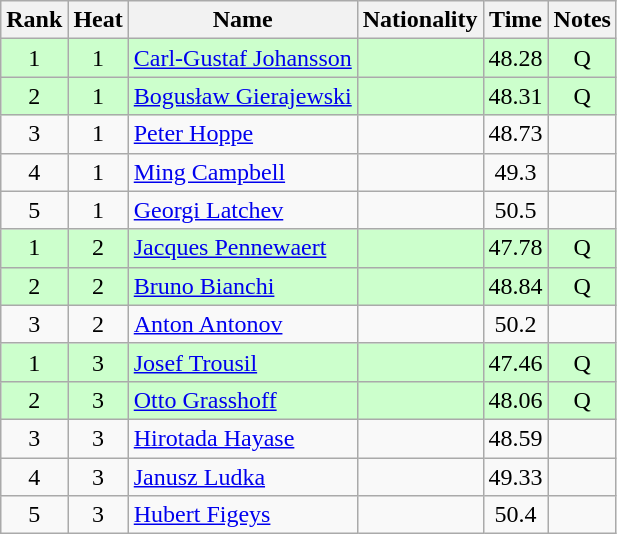<table class="wikitable sortable" style="text-align:center">
<tr>
<th>Rank</th>
<th>Heat</th>
<th>Name</th>
<th>Nationality</th>
<th>Time</th>
<th>Notes</th>
</tr>
<tr bgcolor=ccffcc>
<td>1</td>
<td>1</td>
<td align=left><a href='#'>Carl-Gustaf Johansson</a></td>
<td align=left></td>
<td>48.28</td>
<td>Q</td>
</tr>
<tr bgcolor=ccffcc>
<td>2</td>
<td>1</td>
<td align=left><a href='#'>Bogusław Gierajewski</a></td>
<td align=left></td>
<td>48.31</td>
<td>Q</td>
</tr>
<tr>
<td>3</td>
<td>1</td>
<td align=left><a href='#'>Peter Hoppe</a></td>
<td align=left></td>
<td>48.73</td>
<td></td>
</tr>
<tr>
<td>4</td>
<td>1</td>
<td align=left><a href='#'>Ming Campbell</a></td>
<td align=left></td>
<td>49.3</td>
<td></td>
</tr>
<tr>
<td>5</td>
<td>1</td>
<td align=left><a href='#'>Georgi Latchev</a></td>
<td align=left></td>
<td>50.5</td>
<td></td>
</tr>
<tr bgcolor=ccffcc>
<td>1</td>
<td>2</td>
<td align=left><a href='#'>Jacques Pennewaert</a></td>
<td align=left></td>
<td>47.78</td>
<td>Q</td>
</tr>
<tr bgcolor=ccffcc>
<td>2</td>
<td>2</td>
<td align=left><a href='#'>Bruno Bianchi</a></td>
<td align=left></td>
<td>48.84</td>
<td>Q</td>
</tr>
<tr>
<td>3</td>
<td>2</td>
<td align=left><a href='#'>Anton Antonov</a></td>
<td align=left></td>
<td>50.2</td>
<td></td>
</tr>
<tr bgcolor=ccffcc>
<td>1</td>
<td>3</td>
<td align=left><a href='#'>Josef Trousil</a></td>
<td align=left></td>
<td>47.46</td>
<td>Q</td>
</tr>
<tr bgcolor=ccffcc>
<td>2</td>
<td>3</td>
<td align=left><a href='#'>Otto Grasshoff</a></td>
<td align=left></td>
<td>48.06</td>
<td>Q</td>
</tr>
<tr>
<td>3</td>
<td>3</td>
<td align=left><a href='#'>Hirotada Hayase</a></td>
<td align=left></td>
<td>48.59</td>
<td></td>
</tr>
<tr>
<td>4</td>
<td>3</td>
<td align=left><a href='#'>Janusz Ludka</a></td>
<td align=left></td>
<td>49.33</td>
<td></td>
</tr>
<tr>
<td>5</td>
<td>3</td>
<td align=left><a href='#'>Hubert Figeys</a></td>
<td align=left></td>
<td>50.4</td>
<td></td>
</tr>
</table>
